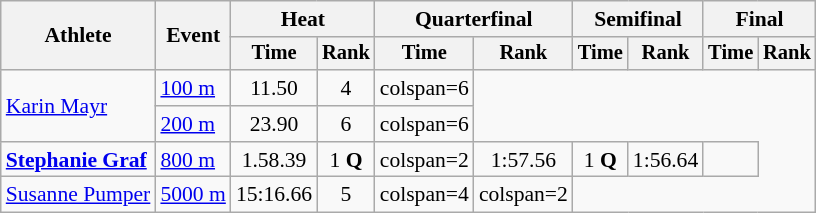<table class=wikitable style=font-size:90%;text-align:center>
<tr>
<th rowspan=2>Athlete</th>
<th rowspan=2>Event</th>
<th colspan=2>Heat</th>
<th colspan=2>Quarterfinal</th>
<th colspan=2>Semifinal</th>
<th colspan=2>Final</th>
</tr>
<tr style=font-size:95%>
<th>Time</th>
<th>Rank</th>
<th>Time</th>
<th>Rank</th>
<th>Time</th>
<th>Rank</th>
<th>Time</th>
<th>Rank</th>
</tr>
<tr>
<td align=left rowspan=2><a href='#'>Karin Mayr</a></td>
<td align=left><a href='#'>100 m</a></td>
<td>11.50</td>
<td>4</td>
<td>colspan=6 </td>
</tr>
<tr>
<td align=left><a href='#'>200 m</a></td>
<td>23.90</td>
<td>6</td>
<td>colspan=6 </td>
</tr>
<tr>
<td align=left><strong><a href='#'>Stephanie Graf</a></strong></td>
<td align=left><a href='#'>800 m</a></td>
<td>1.58.39</td>
<td>1 <strong>Q</strong></td>
<td>colspan=2 </td>
<td>1:57.56</td>
<td>1 <strong>Q</strong></td>
<td>1:56.64</td>
<td></td>
</tr>
<tr>
<td align=left><a href='#'>Susanne Pumper</a></td>
<td align=left><a href='#'>5000 m</a></td>
<td>15:16.66</td>
<td>5</td>
<td>colspan=4 </td>
<td>colspan=2 </td>
</tr>
</table>
